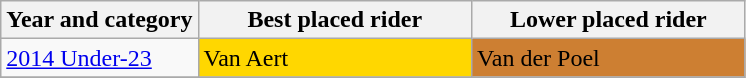<table class=wikitable>
<tr>
<th>Year and category</th>
<th width=175>Best placed rider</th>
<th width=175>Lower placed rider</th>
</tr>
<tr>
<td><a href='#'>2014 Under-23</a></td>
<td bgcolor="FFD700"> Van Aert</td>
<td bgcolor="CD7F32"> Van der Poel</td>
</tr>
<tr>
</tr>
</table>
